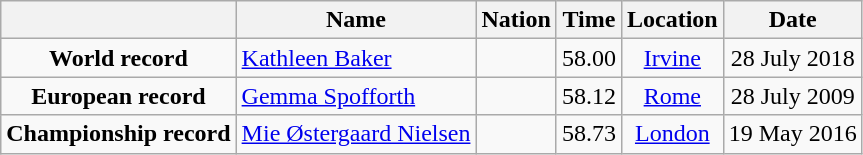<table class=wikitable style=text-align:center>
<tr>
<th></th>
<th>Name</th>
<th>Nation</th>
<th>Time</th>
<th>Location</th>
<th>Date</th>
</tr>
<tr>
<td><strong>World record</strong></td>
<td align=left><a href='#'>Kathleen Baker</a></td>
<td align=left></td>
<td align=left>58.00</td>
<td><a href='#'>Irvine</a></td>
<td>28 July 2018</td>
</tr>
<tr>
<td><strong>European record</strong></td>
<td align=left><a href='#'>Gemma Spofforth</a></td>
<td align=left></td>
<td align=left>58.12</td>
<td><a href='#'>Rome</a></td>
<td>28 July 2009</td>
</tr>
<tr>
<td><strong>Championship record</strong></td>
<td align=left><a href='#'>Mie Østergaard Nielsen</a></td>
<td align=left></td>
<td align=left>58.73</td>
<td><a href='#'>London</a></td>
<td>19 May 2016</td>
</tr>
</table>
